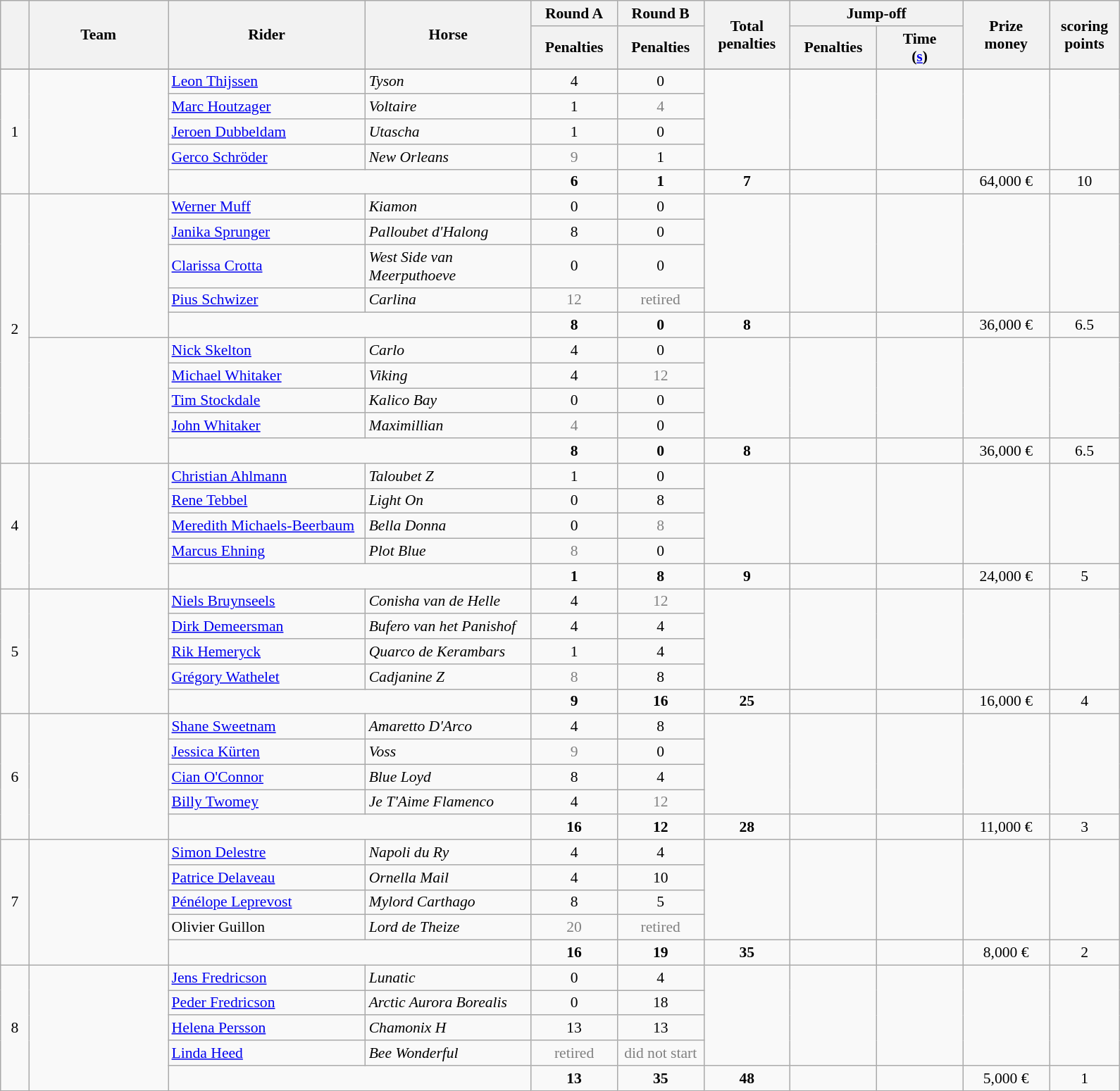<table class="wikitable" style="font-size: 90%">
<tr>
<th rowspan=2 width=20></th>
<th rowspan=2 width=125>Team</th>
<th rowspan=2 width=180>Rider</th>
<th rowspan=2 width=150>Horse</th>
<th>Round A</th>
<th>Round B</th>
<th rowspan=2 width=75>Total penalties</th>
<th colspan=2>Jump-off</th>
<th rowspan=2 width=75>Prize<br>money</th>
<th rowspan=2 width=60>scoring<br>points</th>
</tr>
<tr>
<th width=75>Penalties</th>
<th width=75>Penalties</th>
<th width=75>Penalties</th>
<th width=75>Time<br>(<a href='#'>s</a>)</th>
</tr>
<tr>
</tr>
<tr>
<td rowspan=5 align=center>1</td>
<td rowspan=5></td>
<td><a href='#'>Leon Thijssen</a></td>
<td><em>Tyson</em></td>
<td align=center>4</td>
<td align=center>0</td>
<td rowspan=4></td>
<td rowspan=4></td>
<td rowspan=4></td>
<td rowspan=4></td>
<td rowspan=4></td>
</tr>
<tr>
<td><a href='#'>Marc Houtzager</a></td>
<td><em>Voltaire</em></td>
<td align=center>1</td>
<td align=center style=color:gray>4</td>
</tr>
<tr>
<td><a href='#'>Jeroen Dubbeldam</a></td>
<td><em>Utascha</em></td>
<td align=center>1</td>
<td align=center>0</td>
</tr>
<tr>
<td><a href='#'>Gerco Schröder</a></td>
<td><em>New Orleans</em></td>
<td align=center style=color:gray>9</td>
<td align=center>1</td>
</tr>
<tr>
<td colspan=2></td>
<td align=center><strong>6</strong></td>
<td align=center><strong>1</strong></td>
<td align=center><strong>7</strong></td>
<td></td>
<td></td>
<td align=center>64,000 €</td>
<td align=center>10</td>
</tr>
<tr>
<td rowspan=10 align=center>2</td>
<td rowspan=5></td>
<td><a href='#'>Werner Muff</a></td>
<td><em>Kiamon</em></td>
<td align=center>0</td>
<td align=center>0</td>
<td rowspan=4></td>
<td rowspan=4></td>
<td rowspan=4></td>
<td rowspan=4></td>
<td rowspan=4></td>
</tr>
<tr>
<td><a href='#'>Janika Sprunger</a></td>
<td><em>Palloubet d'Halong</em></td>
<td align=center>8</td>
<td align=center>0</td>
</tr>
<tr>
<td><a href='#'>Clarissa Crotta</a></td>
<td><em>West Side van Meerputhoeve</em></td>
<td align=center>0</td>
<td align=center>0</td>
</tr>
<tr>
<td><a href='#'>Pius Schwizer</a></td>
<td><em>Carlina</em></td>
<td align=center style=color:gray>12</td>
<td align=center style=color:gray>retired</td>
</tr>
<tr>
<td colspan=2></td>
<td align=center><strong>8</strong></td>
<td align=center><strong>0</strong></td>
<td align=center><strong>8</strong></td>
<td></td>
<td></td>
<td align=center>36,000 €</td>
<td align=center>6.5</td>
</tr>
<tr>
<td rowspan=5></td>
<td><a href='#'>Nick Skelton</a></td>
<td><em>Carlo</em></td>
<td align=center>4</td>
<td align=center>0</td>
<td rowspan=4></td>
<td rowspan=4></td>
<td rowspan=4></td>
<td rowspan=4></td>
<td rowspan=4></td>
</tr>
<tr>
<td><a href='#'>Michael Whitaker</a></td>
<td><em>Viking</em></td>
<td align=center>4</td>
<td align=center style=color:gray>12</td>
</tr>
<tr>
<td><a href='#'>Tim Stockdale</a></td>
<td><em>Kalico Bay</em></td>
<td align=center>0</td>
<td align=center>0</td>
</tr>
<tr>
<td><a href='#'>John Whitaker</a></td>
<td><em>Maximillian</em></td>
<td align=center style=color:gray>4</td>
<td align=center>0</td>
</tr>
<tr>
<td colspan=2></td>
<td align=center><strong>8</strong></td>
<td align=center><strong>0</strong></td>
<td align=center><strong>8</strong></td>
<td></td>
<td></td>
<td align=center>36,000 €</td>
<td align=center>6.5</td>
</tr>
<tr>
<td rowspan=5 align=center>4</td>
<td rowspan=5></td>
<td><a href='#'>Christian Ahlmann</a></td>
<td><em>Taloubet Z</em></td>
<td align=center>1</td>
<td align=center>0</td>
<td rowspan=4></td>
<td rowspan=4></td>
<td rowspan=4></td>
<td rowspan=4></td>
<td rowspan=4></td>
</tr>
<tr>
<td><a href='#'>Rene Tebbel</a></td>
<td><em>Light On</em></td>
<td align=center>0</td>
<td align=center>8</td>
</tr>
<tr>
<td><a href='#'>Meredith Michaels-Beerbaum</a></td>
<td><em>Bella Donna</em></td>
<td align=center>0</td>
<td align=center style=color:gray>8</td>
</tr>
<tr>
<td><a href='#'>Marcus Ehning</a></td>
<td><em>Plot Blue</em></td>
<td align=center style=color:gray>8</td>
<td align=center>0</td>
</tr>
<tr>
<td colspan=2></td>
<td align=center><strong>1</strong></td>
<td align=center><strong>8</strong></td>
<td align=center><strong>9</strong></td>
<td></td>
<td></td>
<td align=center>24,000 €</td>
<td align=center>5</td>
</tr>
<tr>
<td rowspan=5 align=center>5</td>
<td rowspan=5></td>
<td><a href='#'>Niels Bruynseels</a></td>
<td><em>Conisha van de Helle</em></td>
<td align=center>4</td>
<td align=center style=color:gray>12</td>
<td rowspan=4></td>
<td rowspan=4></td>
<td rowspan=4></td>
<td rowspan=4></td>
<td rowspan=4></td>
</tr>
<tr>
<td><a href='#'>Dirk Demeersman</a></td>
<td><em>Bufero van het Panishof</em></td>
<td align=center>4</td>
<td align=center>4</td>
</tr>
<tr>
<td><a href='#'>Rik Hemeryck</a></td>
<td><em>Quarco de Kerambars</em></td>
<td align=center>1</td>
<td align=center>4</td>
</tr>
<tr>
<td><a href='#'>Grégory Wathelet</a></td>
<td><em>Cadjanine Z</em></td>
<td align=center style=color:gray>8</td>
<td align=center>8</td>
</tr>
<tr>
<td colspan=2></td>
<td align=center><strong>9</strong></td>
<td align=center><strong>16</strong></td>
<td align=center><strong>25</strong></td>
<td></td>
<td></td>
<td align=center>16,000 €</td>
<td align=center>4</td>
</tr>
<tr>
<td rowspan=5 align=center>6</td>
<td rowspan=5></td>
<td><a href='#'>Shane Sweetnam</a></td>
<td><em>Amaretto D'Arco</em></td>
<td align=center>4</td>
<td align=center>8</td>
<td rowspan=4></td>
<td rowspan=4></td>
<td rowspan=4></td>
<td rowspan=4></td>
<td rowspan=4></td>
</tr>
<tr>
<td><a href='#'>Jessica Kürten</a></td>
<td><em>Voss</em></td>
<td align=center style=color:gray>9</td>
<td align=center>0</td>
</tr>
<tr>
<td><a href='#'>Cian O'Connor</a></td>
<td><em>Blue Loyd</em></td>
<td align=center>8</td>
<td align=center>4</td>
</tr>
<tr>
<td><a href='#'>Billy Twomey</a></td>
<td><em>Je T'Aime Flamenco</em></td>
<td align=center>4</td>
<td align=center style=color:gray>12</td>
</tr>
<tr>
<td colspan=2></td>
<td align=center><strong>16</strong></td>
<td align=center><strong>12</strong></td>
<td align=center><strong>28</strong></td>
<td></td>
<td></td>
<td align=center>11,000 €</td>
<td align=center>3</td>
</tr>
<tr>
<td rowspan=5 align=center>7</td>
<td rowspan=5></td>
<td><a href='#'>Simon Delestre</a></td>
<td><em>Napoli du Ry</em></td>
<td align=center>4</td>
<td align=center>4</td>
<td rowspan=4></td>
<td rowspan=4></td>
<td rowspan=4></td>
<td rowspan=4></td>
<td rowspan=4></td>
</tr>
<tr>
<td><a href='#'>Patrice Delaveau</a></td>
<td><em>Ornella Mail</em></td>
<td align=center>4</td>
<td align=center>10</td>
</tr>
<tr>
<td><a href='#'>Pénélope Leprevost</a></td>
<td><em>Mylord Carthago</em></td>
<td align=center>8</td>
<td align=center>5</td>
</tr>
<tr>
<td>Olivier Guillon</td>
<td><em>Lord de Theize</em></td>
<td align=center style=color:gray>20</td>
<td align=center style=color:gray>retired</td>
</tr>
<tr>
<td colspan=2></td>
<td align=center><strong>16</strong></td>
<td align=center><strong>19</strong></td>
<td align=center><strong>35</strong></td>
<td></td>
<td></td>
<td align=center>8,000 €</td>
<td align=center>2</td>
</tr>
<tr>
<td rowspan=5 align=center>8</td>
<td rowspan=5></td>
<td><a href='#'>Jens Fredricson</a></td>
<td><em>Lunatic</em></td>
<td align=center>0</td>
<td align=center>4</td>
<td rowspan=4></td>
<td rowspan=4></td>
<td rowspan=4></td>
<td rowspan=4></td>
<td rowspan=4></td>
</tr>
<tr>
<td><a href='#'>Peder Fredricson</a></td>
<td><em>Arctic Aurora Borealis</em></td>
<td align=center>0</td>
<td align=center>18</td>
</tr>
<tr>
<td><a href='#'>Helena Persson</a></td>
<td><em>Chamonix H</em></td>
<td align=center>13</td>
<td align=center>13</td>
</tr>
<tr>
<td><a href='#'>Linda Heed</a></td>
<td><em>Bee Wonderful</em></td>
<td align=center style=color:gray>retired</td>
<td align=center style=color:gray>did not start</td>
</tr>
<tr>
<td colspan=2></td>
<td align=center><strong>13</strong></td>
<td align=center><strong>35</strong></td>
<td align=center><strong>48</strong></td>
<td></td>
<td></td>
<td align=center>5,000 €</td>
<td align=center>1</td>
</tr>
</table>
